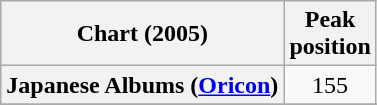<table class="wikitable sortable plainrowheaders">
<tr>
<th scope="col">Chart (2005)</th>
<th scope="col">Peak<br>position</th>
</tr>
<tr>
<th scope=row>Japanese Albums (<a href='#'>Oricon</a>)</th>
<td style="text-align:center;">155</td>
</tr>
<tr>
</tr>
<tr>
</tr>
</table>
